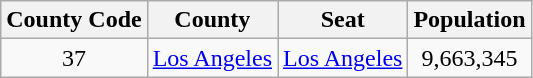<table class="wikitable sortable" style="text-align:center;">
<tr>
<th> County Code</th>
<th>County</th>
<th>Seat</th>
<th>Population</th>
</tr>
<tr>
<td>37</td>
<td><a href='#'>Los Angeles</a></td>
<td><a href='#'>Los Angeles</a></td>
<td>9,663,345</td>
</tr>
</table>
